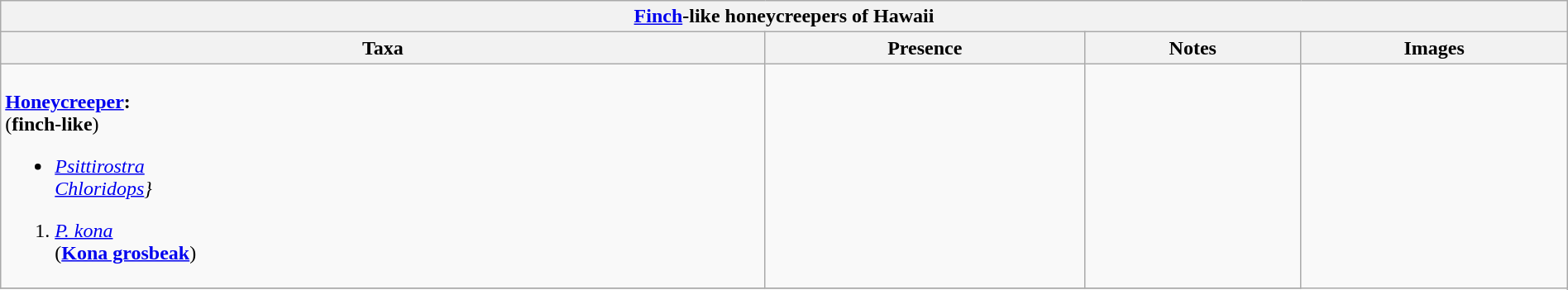<table class="wikitable" align="center" width="100%">
<tr>
<th colspan="5" align="center"><a href='#'>Finch</a>-like honeycreepers of Hawaii</th>
</tr>
<tr>
<th>Taxa</th>
<th>Presence</th>
<th>Notes</th>
<th>Images</th>
</tr>
<tr>
<td><br><strong><a href='#'>Honeycreeper</a>:</strong><br>(<strong>finch-like</strong>)<ul><li><em><a href='#'>Psittirostra</a></em><br><em><a href='#'>Chloridops</a>}</em></li></ul><ol><li><em><a href='#'>P. kona</a></em><br>(<strong><a href='#'>Kona grosbeak</a></strong>)</li></ol></td>
<td></td>
<td></td>
<td rowspan="99"><br></td>
</tr>
<tr>
</tr>
</table>
